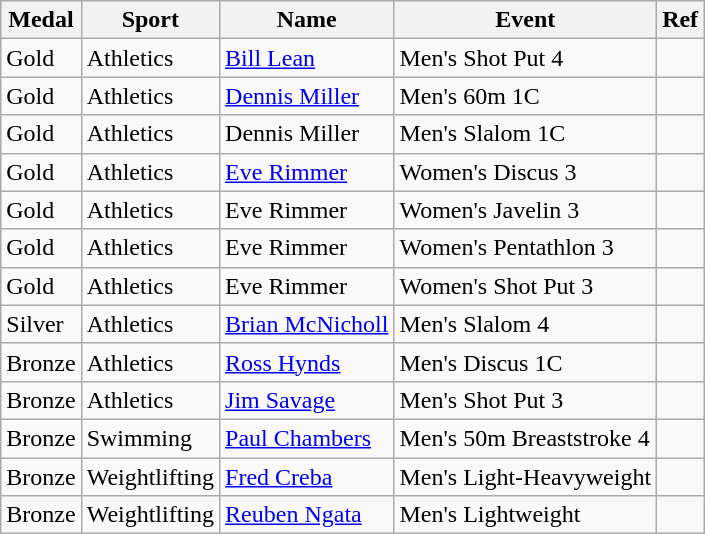<table class="wikitable">
<tr>
<th>Medal</th>
<th>Sport</th>
<th>Name</th>
<th>Event</th>
<th>Ref</th>
</tr>
<tr>
<td>Gold</td>
<td>Athletics</td>
<td><a href='#'>Bill Lean</a></td>
<td>Men's Shot Put 4</td>
<td></td>
</tr>
<tr>
<td>Gold</td>
<td>Athletics</td>
<td><a href='#'>Dennis Miller</a></td>
<td>Men's 60m 1C</td>
<td></td>
</tr>
<tr>
<td>Gold</td>
<td>Athletics</td>
<td>Dennis Miller</td>
<td>Men's Slalom 1C</td>
<td></td>
</tr>
<tr>
<td>Gold</td>
<td>Athletics</td>
<td><a href='#'>Eve Rimmer</a></td>
<td>Women's Discus 3</td>
<td></td>
</tr>
<tr>
<td>Gold</td>
<td>Athletics</td>
<td>Eve Rimmer</td>
<td>Women's Javelin 3</td>
<td></td>
</tr>
<tr>
<td>Gold</td>
<td>Athletics</td>
<td>Eve Rimmer</td>
<td>Women's Pentathlon 3</td>
<td></td>
</tr>
<tr>
<td>Gold</td>
<td>Athletics</td>
<td>Eve Rimmer</td>
<td>Women's Shot Put 3</td>
<td></td>
</tr>
<tr>
<td>Silver</td>
<td>Athletics</td>
<td><a href='#'>Brian McNicholl</a></td>
<td>Men's Slalom 4</td>
<td></td>
</tr>
<tr>
<td>Bronze</td>
<td>Athletics</td>
<td><a href='#'>Ross Hynds</a></td>
<td>Men's Discus 1C</td>
<td></td>
</tr>
<tr>
<td>Bronze</td>
<td>Athletics</td>
<td><a href='#'>Jim Savage</a></td>
<td>Men's Shot Put 3</td>
<td></td>
</tr>
<tr>
<td>Bronze</td>
<td>Swimming</td>
<td><a href='#'>Paul Chambers</a></td>
<td>Men's 50m Breaststroke 4</td>
<td></td>
</tr>
<tr>
<td>Bronze</td>
<td>Weightlifting</td>
<td><a href='#'>Fred Creba</a></td>
<td>Men's Light-Heavyweight</td>
<td></td>
</tr>
<tr>
<td>Bronze</td>
<td>Weightlifting</td>
<td><a href='#'>Reuben Ngata</a></td>
<td>Men's Lightweight</td>
<td></td>
</tr>
</table>
